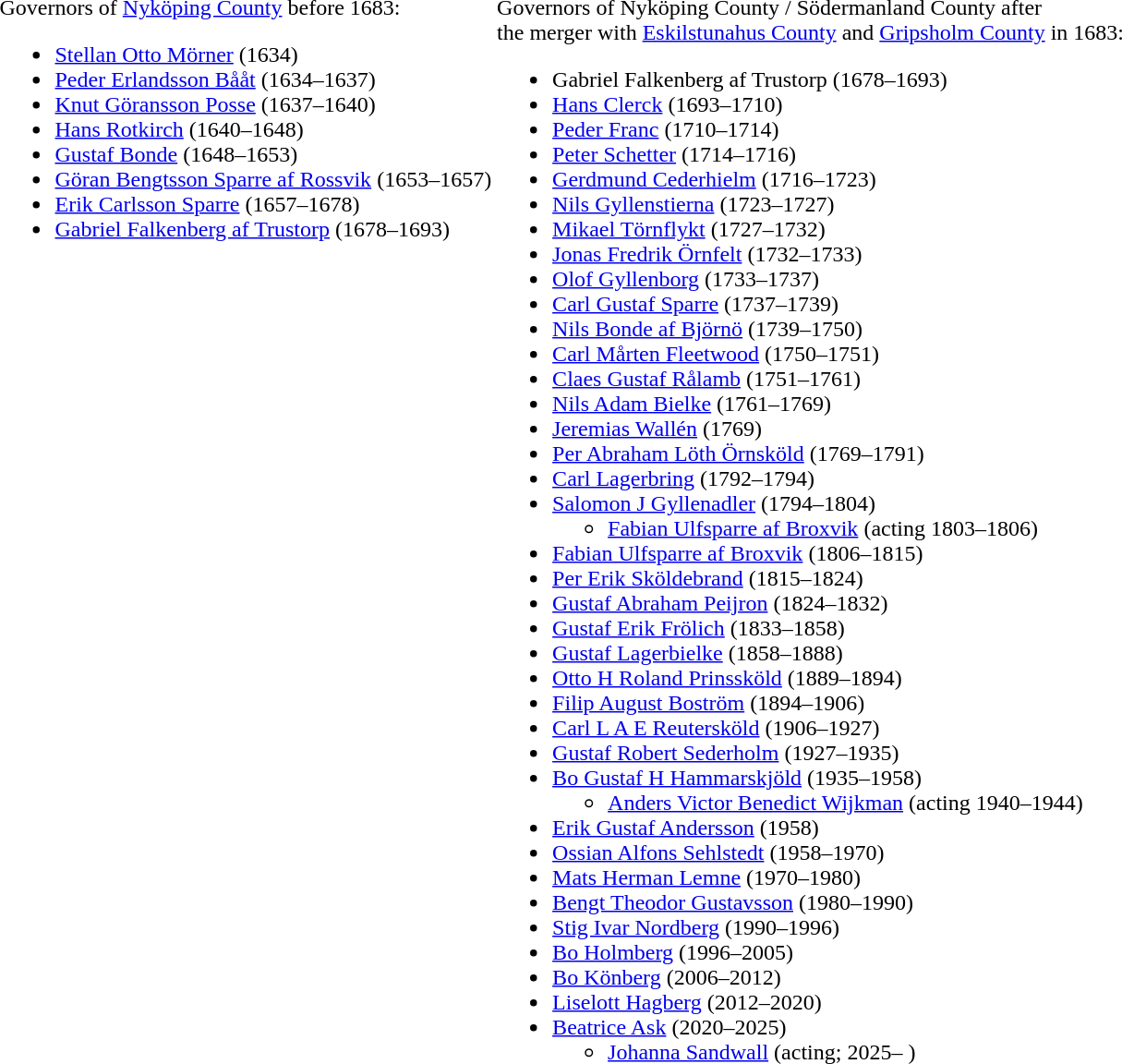<table style="background:transparent;">
<tr style="vertical-align:top;">
<td><br>Governors of <a href='#'>Nyköping County</a> before 1683:<ul><li><a href='#'>Stellan Otto Mörner</a> (1634)</li><li><a href='#'>Peder Erlandsson Bååt</a> (1634–1637)</li><li><a href='#'>Knut Göransson Posse</a> (1637–1640)</li><li><a href='#'>Hans Rotkirch</a> (1640–1648)</li><li><a href='#'>Gustaf Bonde</a> (1648–1653)</li><li><a href='#'>Göran Bengtsson Sparre af Rossvik</a> (1653–1657)</li><li><a href='#'>Erik Carlsson Sparre</a> (1657–1678)</li><li><a href='#'>Gabriel Falkenberg af Trustorp</a> (1678–1693)</li></ul></td>
<td><br>Governors of Nyköping County / Södermanland County after<br> the merger with <a href='#'>Eskilstunahus County</a> and <a href='#'>Gripsholm County</a> in 1683:<ul><li>Gabriel Falkenberg af Trustorp (1678–1693)</li><li><a href='#'>Hans Clerck</a> (1693–1710)</li><li><a href='#'>Peder Franc</a> (1710–1714)</li><li><a href='#'>Peter Schetter</a> (1714–1716)</li><li><a href='#'>Gerdmund Cederhielm</a> (1716–1723)</li><li><a href='#'>Nils Gyllenstierna</a> (1723–1727)</li><li><a href='#'>Mikael Törnflykt</a> (1727–1732)</li><li><a href='#'>Jonas Fredrik Örnfelt</a> (1732–1733)</li><li><a href='#'>Olof Gyllenborg</a> (1733–1737)</li><li><a href='#'>Carl Gustaf Sparre</a> (1737–1739)</li><li><a href='#'>Nils Bonde af Björnö</a> (1739–1750)</li><li><a href='#'>Carl Mårten Fleetwood</a> (1750–1751)</li><li><a href='#'>Claes Gustaf Rålamb</a> (1751–1761)</li><li><a href='#'>Nils Adam Bielke</a> (1761–1769)</li><li><a href='#'>Jeremias Wallén</a> (1769)</li><li><a href='#'>Per Abraham Löth Örnsköld</a> (1769–1791)</li><li><a href='#'>Carl Lagerbring</a> (1792–1794)</li><li><a href='#'>Salomon J Gyllenadler</a> (1794–1804)<ul><li><a href='#'>Fabian Ulfsparre af Broxvik</a> (acting 1803–1806)</li></ul></li><li><a href='#'>Fabian Ulfsparre af Broxvik</a> (1806–1815)</li><li><a href='#'>Per Erik Sköldebrand</a> (1815–1824)</li><li><a href='#'>Gustaf Abraham Peijron</a> (1824–1832)</li><li><a href='#'>Gustaf Erik Frölich</a> (1833–1858)</li><li><a href='#'>Gustaf Lagerbielke</a> (1858–1888)</li><li><a href='#'>Otto H Roland Prinssköld</a> (1889–1894)</li><li><a href='#'>Filip August Boström</a> (1894–1906)</li><li><a href='#'>Carl L A E Reutersköld</a> (1906–1927)</li><li><a href='#'>Gustaf Robert Sederholm</a> (1927–1935)</li><li><a href='#'>Bo Gustaf H Hammarskjöld</a> (1935–1958)<ul><li><a href='#'>Anders Victor Benedict Wijkman</a> (acting 1940–1944)</li></ul></li><li><a href='#'>Erik Gustaf Andersson</a> (1958)</li><li><a href='#'>Ossian Alfons Sehlstedt</a> (1958–1970)</li><li><a href='#'>Mats Herman Lemne</a> (1970–1980)</li><li><a href='#'>Bengt Theodor Gustavsson</a> (1980–1990)</li><li><a href='#'>Stig Ivar Nordberg</a> (1990–1996)</li><li><a href='#'>Bo Holmberg</a> (1996–2005)</li><li><a href='#'>Bo Könberg</a> (2006–2012)</li><li><a href='#'>Liselott Hagberg</a> (2012–2020)</li><li><a href='#'>Beatrice Ask</a> (2020–2025)<ul><li><a href='#'>Johanna Sandwall</a> (acting; 2025– )</li></ul></li></ul></td>
</tr>
</table>
